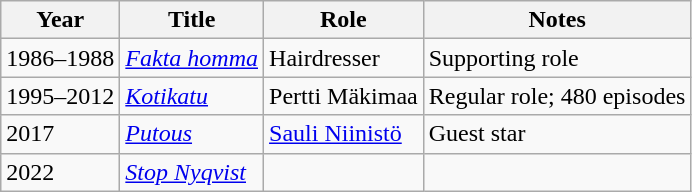<table class="wikitable sortable">
<tr>
<th>Year</th>
<th>Title</th>
<th>Role</th>
<th class="unsortable">Notes</th>
</tr>
<tr>
<td>1986–1988</td>
<td><em><a href='#'>Fakta homma</a></em></td>
<td>Hairdresser</td>
<td>Supporting role</td>
</tr>
<tr>
<td>1995–2012</td>
<td><em><a href='#'>Kotikatu</a></em></td>
<td>Pertti Mäkimaa</td>
<td>Regular role; 480 episodes</td>
</tr>
<tr>
<td>2017</td>
<td><em><a href='#'>Putous</a></em></td>
<td><a href='#'>Sauli Niinistö</a></td>
<td>Guest star</td>
</tr>
<tr>
<td>2022</td>
<td><em><a href='#'>Stop Nyqvist</a></em></td>
<td></td>
<td></td>
</tr>
</table>
